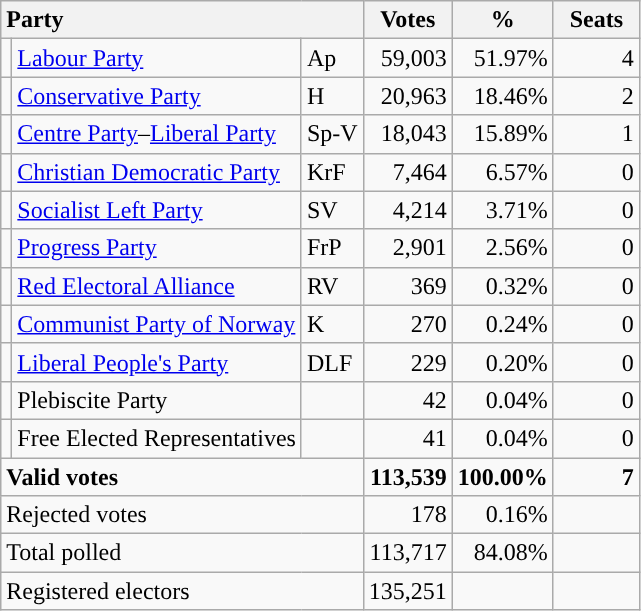<table class="wikitable" border="1" style="text-align:right;">
<tr>
<th style="text-align:left;" colspan=3>Party</th>
<th align=center width="50">Votes</th>
<th align=center width="50">%</th>
<th align=center width="50">Seats</th>
</tr>
<tr>
<td style="color:inherit;background:"></td>
<td align=left><a href='#'>Labour Party</a></td>
<td align=left>Ap</td>
<td>59,003</td>
<td>51.97%</td>
<td>4</td>
</tr>
<tr>
<td style="color:inherit;background:"></td>
<td align=left><a href='#'>Conservative Party</a></td>
<td align=left>H</td>
<td>20,963</td>
<td>18.46%</td>
<td>2</td>
</tr>
<tr>
<td></td>
<td align=left><a href='#'>Centre Party</a>–<a href='#'>Liberal Party</a></td>
<td align=left>Sp-V</td>
<td>18,043</td>
<td>15.89%</td>
<td>1</td>
</tr>
<tr>
<td style="color:inherit;background:"></td>
<td align=left><a href='#'>Christian Democratic Party</a></td>
<td align=left>KrF</td>
<td>7,464</td>
<td>6.57%</td>
<td>0</td>
</tr>
<tr>
<td style="color:inherit;background:"></td>
<td align=left><a href='#'>Socialist Left Party</a></td>
<td align=left>SV</td>
<td>4,214</td>
<td>3.71%</td>
<td>0</td>
</tr>
<tr>
<td style="color:inherit;background:"></td>
<td align=left><a href='#'>Progress Party</a></td>
<td align=left>FrP</td>
<td>2,901</td>
<td>2.56%</td>
<td>0</td>
</tr>
<tr>
<td style="color:inherit;background:"></td>
<td align=left><a href='#'>Red Electoral Alliance</a></td>
<td align=left>RV</td>
<td>369</td>
<td>0.32%</td>
<td>0</td>
</tr>
<tr>
<td style="color:inherit;background:"></td>
<td align=left><a href='#'>Communist Party of Norway</a></td>
<td align=left>K</td>
<td>270</td>
<td>0.24%</td>
<td>0</td>
</tr>
<tr>
<td style="color:inherit;background:"></td>
<td align=left><a href='#'>Liberal People's Party</a></td>
<td align=left>DLF</td>
<td>229</td>
<td>0.20%</td>
<td>0</td>
</tr>
<tr>
<td></td>
<td align=left>Plebiscite Party</td>
<td align=left></td>
<td>42</td>
<td>0.04%</td>
<td>0</td>
</tr>
<tr>
<td></td>
<td align=left>Free Elected Representatives</td>
<td align=left></td>
<td>41</td>
<td>0.04%</td>
<td>0</td>
</tr>
<tr style="font-weight:bold">
<td align=left colspan=3>Valid votes</td>
<td>113,539</td>
<td>100.00%</td>
<td>7</td>
</tr>
<tr>
<td align=left colspan=3>Rejected votes</td>
<td>178</td>
<td>0.16%</td>
<td></td>
</tr>
<tr>
<td align=left colspan=3>Total polled</td>
<td>113,717</td>
<td>84.08%</td>
<td></td>
</tr>
<tr>
<td align=left colspan=3>Registered electors</td>
<td>135,251</td>
<td></td>
<td></td>
</tr>
</table>
